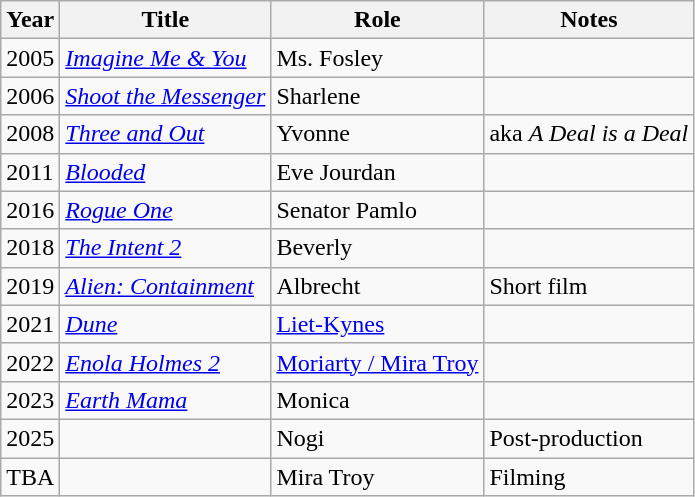<table class="wikitable sortable">
<tr>
<th>Year</th>
<th>Title</th>
<th>Role</th>
<th class="unsortable">Notes</th>
</tr>
<tr>
<td>2005</td>
<td><em><a href='#'>Imagine Me & You</a></em></td>
<td>Ms. Fosley</td>
<td></td>
</tr>
<tr>
<td>2006</td>
<td><em><a href='#'>Shoot the Messenger</a></em></td>
<td>Sharlene</td>
<td></td>
</tr>
<tr>
<td>2008</td>
<td><em><a href='#'>Three and Out</a></em></td>
<td>Yvonne</td>
<td>aka <em>A Deal is a Deal</em></td>
</tr>
<tr>
<td>2011</td>
<td><em><a href='#'>Blooded</a></em></td>
<td>Eve Jourdan</td>
<td></td>
</tr>
<tr>
<td>2016</td>
<td><em><a href='#'>Rogue One</a></em></td>
<td>Senator Pamlo</td>
<td></td>
</tr>
<tr>
<td>2018</td>
<td><em><a href='#'>The Intent 2</a></em></td>
<td>Beverly</td>
<td></td>
</tr>
<tr>
<td>2019</td>
<td><em><a href='#'>Alien: Containment</a></em></td>
<td>Albrecht</td>
<td>Short film</td>
</tr>
<tr>
<td>2021</td>
<td><em><a href='#'>Dune</a></em></td>
<td><a href='#'>Liet-Kynes</a></td>
<td></td>
</tr>
<tr>
<td>2022</td>
<td><em><a href='#'>Enola Holmes 2</a></em></td>
<td><a href='#'>Moriarty / Mira Troy</a></td>
<td></td>
</tr>
<tr>
<td>2023</td>
<td><em><a href='#'>Earth Mama</a></em></td>
<td>Monica</td>
<td></td>
</tr>
<tr>
<td>2025</td>
<td></td>
<td>Nogi</td>
<td>Post-production</td>
</tr>
<tr>
<td>TBA</td>
<td></td>
<td>Mira Troy</td>
<td>Filming</td>
</tr>
</table>
